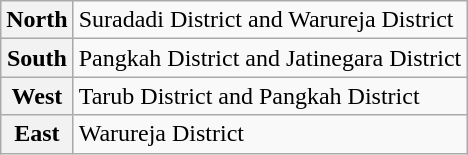<table class="wikitable sortable">
<tr>
<th>North</th>
<td>Suradadi District and Warureja District</td>
</tr>
<tr>
<th>South</th>
<td>Pangkah District and Jatinegara District</td>
</tr>
<tr>
<th>West</th>
<td>Tarub District and Pangkah District</td>
</tr>
<tr>
<th>East</th>
<td>Warureja District</td>
</tr>
</table>
